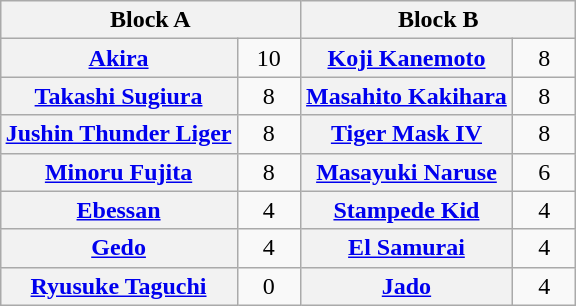<table class="wikitable" style="margin: 1em auto 1em auto;text-align:center">
<tr>
<th colspan="2">Block A</th>
<th colspan="2">Block B</th>
</tr>
<tr>
<th><a href='#'>Akira</a></th>
<td style="width:35px">10</td>
<th><a href='#'>Koji Kanemoto</a></th>
<td style="width:35px">8</td>
</tr>
<tr>
<th><a href='#'>Takashi Sugiura</a></th>
<td>8</td>
<th><a href='#'>Masahito Kakihara</a></th>
<td>8</td>
</tr>
<tr>
<th><a href='#'>Jushin Thunder Liger</a></th>
<td>8</td>
<th><a href='#'>Tiger Mask IV</a></th>
<td>8</td>
</tr>
<tr>
<th><a href='#'>Minoru Fujita</a></th>
<td>8</td>
<th><a href='#'>Masayuki Naruse</a></th>
<td>6</td>
</tr>
<tr>
<th><a href='#'>Ebessan</a></th>
<td>4</td>
<th><a href='#'>Stampede Kid</a></th>
<td>4</td>
</tr>
<tr>
<th><a href='#'>Gedo</a></th>
<td>4</td>
<th><a href='#'>El Samurai</a></th>
<td>4</td>
</tr>
<tr>
<th><a href='#'>Ryusuke Taguchi</a></th>
<td>0</td>
<th><a href='#'>Jado</a></th>
<td>4</td>
</tr>
</table>
